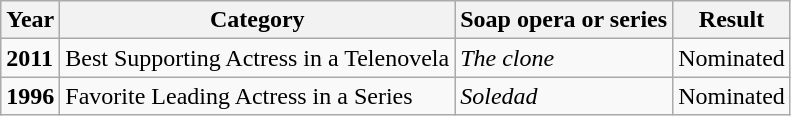<table class="wikitable">
<tr>
<th><strong>Year</strong></th>
<th><strong>Category</strong></th>
<th><strong>Soap opera or series</strong></th>
<th>Result</th>
</tr>
<tr>
<td><strong>2011</strong></td>
<td>Best Supporting Actress in a Telenovela</td>
<td><em>The clone</em></td>
<td cell>Nominated</td>
</tr>
<tr>
<td><strong>1996</strong></td>
<td>Favorite Leading Actress in a Series</td>
<td><em>Soledad</em></td>
<td cell>Nominated</td>
</tr>
</table>
